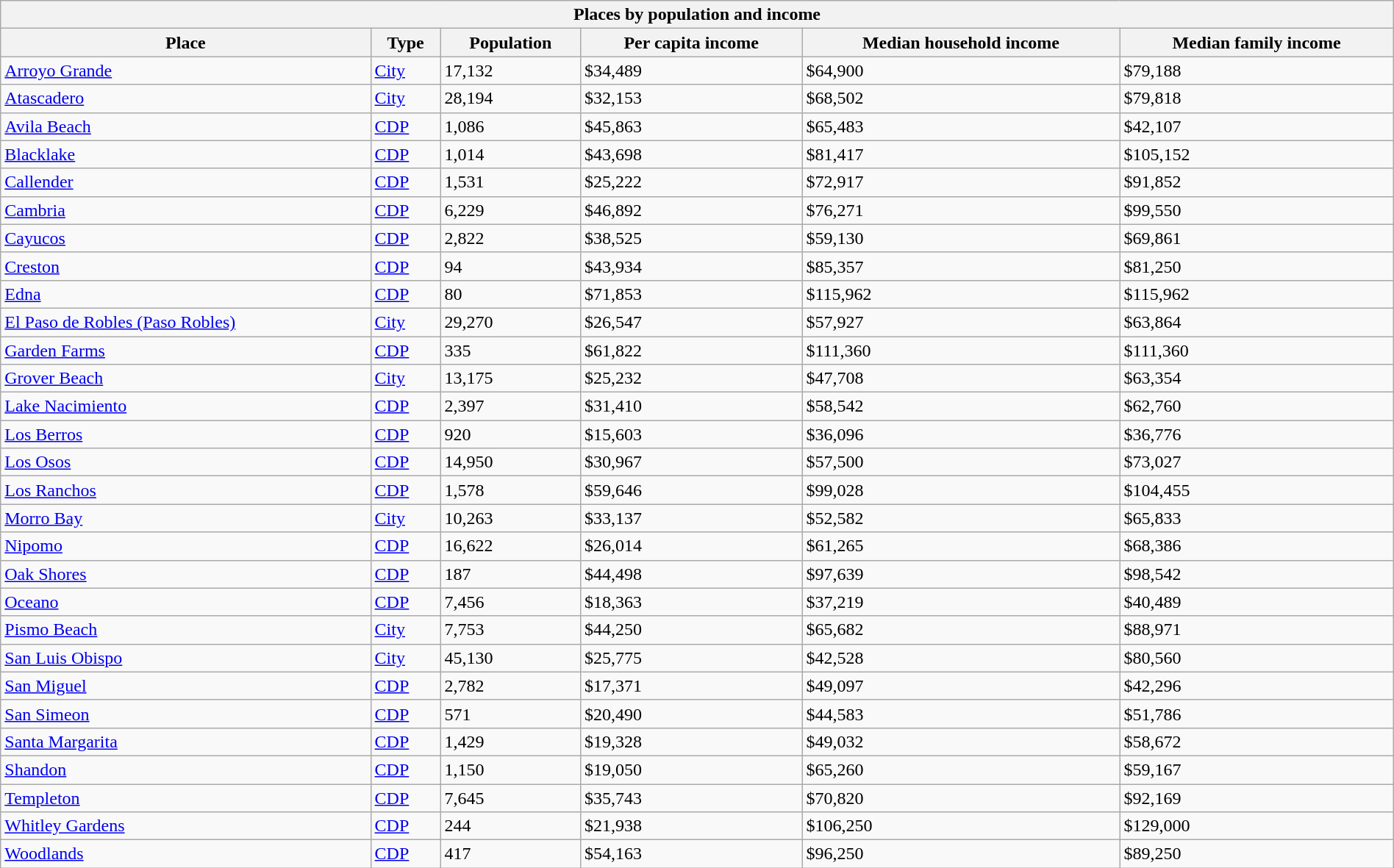<table class="wikitable collapsible collapsed sortable" style="width: 100%;">
<tr>
<th colspan=6>Places by population and income</th>
</tr>
<tr>
<th>Place</th>
<th>Type</th>
<th>Population</th>
<th data-sort-type="currency">Per capita income</th>
<th data-sort-type="currency">Median household income</th>
<th data-sort-type="currency">Median family income</th>
</tr>
<tr>
<td><a href='#'>Arroyo Grande</a></td>
<td><a href='#'>City</a></td>
<td>17,132</td>
<td>$34,489</td>
<td>$64,900</td>
<td>$79,188</td>
</tr>
<tr>
<td><a href='#'>Atascadero</a></td>
<td><a href='#'>City</a></td>
<td>28,194</td>
<td>$32,153</td>
<td>$68,502</td>
<td>$79,818</td>
</tr>
<tr>
<td><a href='#'>Avila Beach</a></td>
<td><a href='#'>CDP</a></td>
<td>1,086</td>
<td>$45,863</td>
<td>$65,483</td>
<td>$42,107</td>
</tr>
<tr>
<td><a href='#'>Blacklake</a></td>
<td><a href='#'>CDP</a></td>
<td>1,014</td>
<td>$43,698</td>
<td>$81,417</td>
<td>$105,152</td>
</tr>
<tr>
<td><a href='#'>Callender</a></td>
<td><a href='#'>CDP</a></td>
<td>1,531</td>
<td>$25,222</td>
<td>$72,917</td>
<td>$91,852</td>
</tr>
<tr>
<td><a href='#'>Cambria</a></td>
<td><a href='#'>CDP</a></td>
<td>6,229</td>
<td>$46,892</td>
<td>$76,271</td>
<td>$99,550</td>
</tr>
<tr>
<td><a href='#'>Cayucos</a></td>
<td><a href='#'>CDP</a></td>
<td>2,822</td>
<td>$38,525</td>
<td>$59,130</td>
<td>$69,861</td>
</tr>
<tr>
<td><a href='#'>Creston</a></td>
<td><a href='#'>CDP</a></td>
<td>94</td>
<td>$43,934</td>
<td>$85,357</td>
<td>$81,250</td>
</tr>
<tr>
<td><a href='#'>Edna</a></td>
<td><a href='#'>CDP</a></td>
<td>80</td>
<td>$71,853</td>
<td>$115,962</td>
<td>$115,962</td>
</tr>
<tr>
<td><a href='#'>El Paso de Robles (Paso Robles)</a></td>
<td><a href='#'>City</a></td>
<td>29,270</td>
<td>$26,547</td>
<td>$57,927</td>
<td>$63,864</td>
</tr>
<tr>
<td><a href='#'>Garden Farms</a></td>
<td><a href='#'>CDP</a></td>
<td>335</td>
<td>$61,822</td>
<td>$111,360</td>
<td>$111,360</td>
</tr>
<tr>
<td><a href='#'>Grover Beach</a></td>
<td><a href='#'>City</a></td>
<td>13,175</td>
<td>$25,232</td>
<td>$47,708</td>
<td>$63,354</td>
</tr>
<tr>
<td><a href='#'>Lake Nacimiento</a></td>
<td><a href='#'>CDP</a></td>
<td>2,397</td>
<td>$31,410</td>
<td>$58,542</td>
<td>$62,760</td>
</tr>
<tr>
<td><a href='#'>Los Berros</a></td>
<td><a href='#'>CDP</a></td>
<td>920</td>
<td>$15,603</td>
<td>$36,096</td>
<td>$36,776</td>
</tr>
<tr>
<td><a href='#'>Los Osos</a></td>
<td><a href='#'>CDP</a></td>
<td>14,950</td>
<td>$30,967</td>
<td>$57,500</td>
<td>$73,027</td>
</tr>
<tr>
<td><a href='#'>Los Ranchos</a></td>
<td><a href='#'>CDP</a></td>
<td>1,578</td>
<td>$59,646</td>
<td>$99,028</td>
<td>$104,455</td>
</tr>
<tr>
<td><a href='#'>Morro Bay</a></td>
<td><a href='#'>City</a></td>
<td>10,263</td>
<td>$33,137</td>
<td>$52,582</td>
<td>$65,833</td>
</tr>
<tr>
<td><a href='#'>Nipomo</a></td>
<td><a href='#'>CDP</a></td>
<td>16,622</td>
<td>$26,014</td>
<td>$61,265</td>
<td>$68,386</td>
</tr>
<tr>
<td><a href='#'>Oak Shores</a></td>
<td><a href='#'>CDP</a></td>
<td>187</td>
<td>$44,498</td>
<td>$97,639</td>
<td>$98,542</td>
</tr>
<tr>
<td><a href='#'>Oceano</a></td>
<td><a href='#'>CDP</a></td>
<td>7,456</td>
<td>$18,363</td>
<td>$37,219</td>
<td>$40,489</td>
</tr>
<tr>
<td><a href='#'>Pismo Beach</a></td>
<td><a href='#'>City</a></td>
<td>7,753</td>
<td>$44,250</td>
<td>$65,682</td>
<td>$88,971</td>
</tr>
<tr>
<td><a href='#'>San Luis Obispo</a></td>
<td><a href='#'>City</a></td>
<td>45,130</td>
<td>$25,775</td>
<td>$42,528</td>
<td>$80,560</td>
</tr>
<tr>
<td><a href='#'>San Miguel</a></td>
<td><a href='#'>CDP</a></td>
<td>2,782</td>
<td>$17,371</td>
<td>$49,097</td>
<td>$42,296</td>
</tr>
<tr>
<td><a href='#'>San Simeon</a></td>
<td><a href='#'>CDP</a></td>
<td>571</td>
<td>$20,490</td>
<td>$44,583</td>
<td>$51,786</td>
</tr>
<tr>
<td><a href='#'>Santa Margarita</a></td>
<td><a href='#'>CDP</a></td>
<td>1,429</td>
<td>$19,328</td>
<td>$49,032</td>
<td>$58,672</td>
</tr>
<tr>
<td><a href='#'>Shandon</a></td>
<td><a href='#'>CDP</a></td>
<td>1,150</td>
<td>$19,050</td>
<td>$65,260</td>
<td>$59,167</td>
</tr>
<tr>
<td><a href='#'>Templeton</a></td>
<td><a href='#'>CDP</a></td>
<td>7,645</td>
<td>$35,743</td>
<td>$70,820</td>
<td>$92,169</td>
</tr>
<tr>
<td><a href='#'>Whitley Gardens</a></td>
<td><a href='#'>CDP</a></td>
<td>244</td>
<td>$21,938</td>
<td>$106,250</td>
<td>$129,000</td>
</tr>
<tr>
<td><a href='#'>Woodlands</a></td>
<td><a href='#'>CDP</a></td>
<td>417</td>
<td>$54,163</td>
<td>$96,250</td>
<td>$89,250</td>
</tr>
</table>
